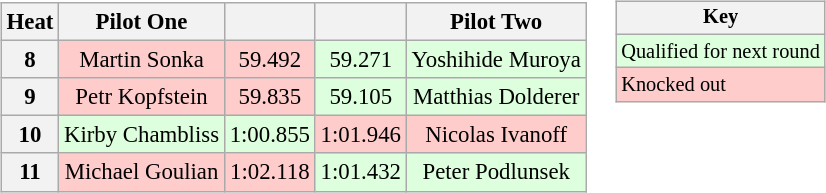<table>
<tr>
<td><br><table class="wikitable" style="font-size:95%; text-align:center">
<tr>
<th>Heat</th>
<th>Pilot One</th>
<th></th>
<th></th>
<th>Pilot Two</th>
</tr>
<tr>
<th>8</th>
<td style="background:#ffcccc;"> Martin Sonka</td>
<td style="background:#ffcccc;">59.492</td>
<td style="background:#ddffdd;">59.271</td>
<td style="background:#ddffdd;"> Yoshihide Muroya</td>
</tr>
<tr>
<th>9</th>
<td style="background:#ffcccc;"> Petr Kopfstein</td>
<td style="background:#ffcccc;">59.835</td>
<td style="background:#ddffdd;">59.105</td>
<td style="background:#ddffdd;"> Matthias Dolderer</td>
</tr>
<tr>
<th>10</th>
<td style="background:#ddffdd;"> Kirby Chambliss</td>
<td style="background:#ddffdd;">1:00.855</td>
<td style="background:#ffcccc;">1:01.946</td>
<td style="background:#ffcccc;"> Nicolas Ivanoff</td>
</tr>
<tr>
<th>11</th>
<td style="background:#ffcccc;"> Michael Goulian</td>
<td style="background:#ffcccc;">1:02.118</td>
<td style="background:#ddffdd;">1:01.432</td>
<td style="background:#ddffdd;"> Peter Podlunsek</td>
</tr>
</table>
</td>
<td valign="top"><br><table class="wikitable" style="font-size: 85%;">
<tr>
<th colspan=2>Key</th>
</tr>
<tr style="background:#ddffdd;">
<td>Qualified for next round</td>
</tr>
<tr style="background:#ffcccc;">
<td>Knocked out</td>
</tr>
</table>
</td>
</tr>
</table>
